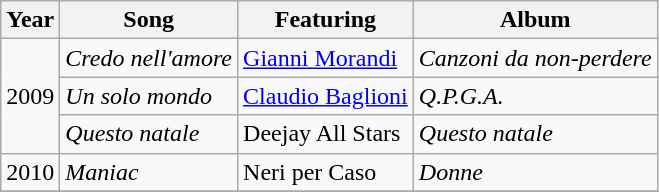<table class="wikitable">
<tr>
<th align="center">Year</th>
<th align="center">Song</th>
<th align="center">Featuring</th>
<th align="center">Album</th>
</tr>
<tr>
<td rowspan="3" align="center">2009</td>
<td align="left"><em>Credo nell'amore</em></td>
<td align="left"><a href='#'>Gianni Morandi</a></td>
<td align="left"><em>Canzoni da non-perdere</em></td>
</tr>
<tr>
<td align="left"><em>Un solo mondo</em></td>
<td align="left"><a href='#'>Claudio Baglioni</a></td>
<td align="left"><em>Q.P.G.A.</em></td>
</tr>
<tr>
<td align="left"><em>Questo natale</em></td>
<td align="left">Deejay All Stars</td>
<td align="left"><em>Questo natale</em></td>
</tr>
<tr>
<td align="center">2010</td>
<td align="left"><em>Maniac</em></td>
<td align="left">Neri per Caso</td>
<td align="left"><em>Donne</em></td>
</tr>
<tr>
</tr>
</table>
